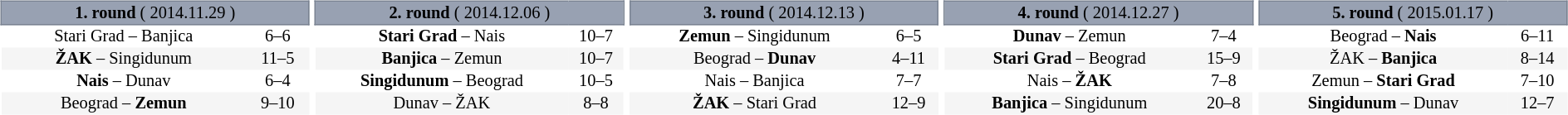<table table width=100%>
<tr>
<td width=20% valign="top"><br><table border=0 cellspacing=0 cellpadding=1em style="font-size: 85%; border-collapse: collapse;" width=100%>
<tr>
<td colspan=5 bgcolor=#98A1B2 style="border:1px solid #7A8392;text-align:center;"><span><strong>1. round</strong> ( 2014.11.29 )</span></td>
</tr>
<tr align=center bgcolor=#FFFFFF>
<td>Stari Grad – Banjica</td>
<td>6–6</td>
</tr>
<tr align=center bgcolor=#f5f5f5>
<td><strong>ŽAK</strong> – Singidunum</td>
<td>11–5</td>
</tr>
<tr align=center bgcolor=#FFFFFF>
<td><strong>Nais</strong> – Dunav</td>
<td>6–4</td>
</tr>
<tr align=center bgcolor=#f5f5f5>
<td>Beograd – <strong>Zemun</strong></td>
<td>9–10</td>
</tr>
</table>
</td>
<td width=20% valign="top"><br><table border=0 cellspacing=0 cellpadding=1em style="font-size: 85%; border-collapse: collapse;" width=100%>
<tr>
<td colspan=5 bgcolor=#98A1B2 style="border:1px solid #7A8392;text-align:center;"><span><strong>2. round</strong> ( 2014.12.06 )</span></td>
</tr>
<tr align=center bgcolor=#FFFFFF>
<td><strong>Stari Grad</strong> – Nais</td>
<td>10–7</td>
</tr>
<tr align=center bgcolor=#f5f5f5>
<td><strong>Banjica</strong> – Zemun</td>
<td>10–7</td>
</tr>
<tr align=center bgcolor=#FFFFFF>
<td><strong>Singidunum</strong> – Beograd</td>
<td>10–5</td>
</tr>
<tr align=center bgcolor=#f5f5f5>
<td>Dunav – ŽAK</td>
<td>8–8</td>
</tr>
</table>
</td>
<td width=20% valign="top"><br><table border=0 cellspacing=0 cellpadding=1em style="font-size: 85%; border-collapse: collapse;" width=100%>
<tr>
<td colspan=5 bgcolor=#98A1B2 style="border:1px solid #7A8392;text-align:center;"><span><strong>3. round</strong> ( 2014.12.13 )</span></td>
</tr>
<tr align=center bgcolor=#FFFFFF>
<td><strong>Zemun</strong> – Singidunum</td>
<td>6–5</td>
</tr>
<tr align=center bgcolor=#f5f5f5>
<td>Beograd – <strong>Dunav</strong></td>
<td>4–11</td>
</tr>
<tr align=center bgcolor=#FFFFFF>
<td>Nais – Banjica</td>
<td>7–7</td>
</tr>
<tr align=center bgcolor=#f5f5f5>
<td><strong>ŽAK</strong> – Stari Grad</td>
<td>12–9</td>
</tr>
</table>
</td>
<td width=20% valign="top"><br><table border=0 cellspacing=0 cellpadding=1em style="font-size: 85%; border-collapse: collapse;" width=100%>
<tr>
<td colspan=5 bgcolor=#98A1B2 style="border:1px solid #7A8392;text-align:center;"><span><strong>4. round</strong> ( 2014.12.27 )</span></td>
</tr>
<tr align=center bgcolor=#FFFFFF>
<td><strong>Dunav</strong> – Zemun</td>
<td>7–4</td>
</tr>
<tr align=center bgcolor=#f5f5f5>
<td><strong>Stari Grad</strong> – Beograd</td>
<td>15–9</td>
</tr>
<tr align=center bgcolor=#FFFFFF>
<td>Nais – <strong>ŽAK</strong></td>
<td>7–8</td>
</tr>
<tr align=center bgcolor=#f5f5f5>
<td><strong>Banjica</strong> – Singidunum</td>
<td>20–8</td>
</tr>
</table>
</td>
<td width=20% valign="top"><br><table border=0 cellspacing=0 cellpadding=1em style="font-size: 85%; border-collapse: collapse;" width=100%>
<tr>
<td colspan=5 bgcolor=#98A1B2 style="border:1px solid #7A8392;text-align:center;"><span><strong>5. round</strong> ( 2015.01.17 )</span></td>
</tr>
<tr align=center bgcolor=#FFFFFF>
<td>Beograd – <strong>Nais</strong></td>
<td>6–11</td>
</tr>
<tr align=center bgcolor=#f5f5f5>
<td>ŽAK – <strong>Banjica</strong></td>
<td>8–14</td>
</tr>
<tr align=center bgcolor=#FFFFFF>
<td>Zemun – <strong>Stari Grad</strong></td>
<td>7–10</td>
</tr>
<tr align=center bgcolor=#f5f5f5>
<td><strong>Singidunum</strong> – Dunav</td>
<td>12–7</td>
</tr>
</table>
</td>
</tr>
</table>
